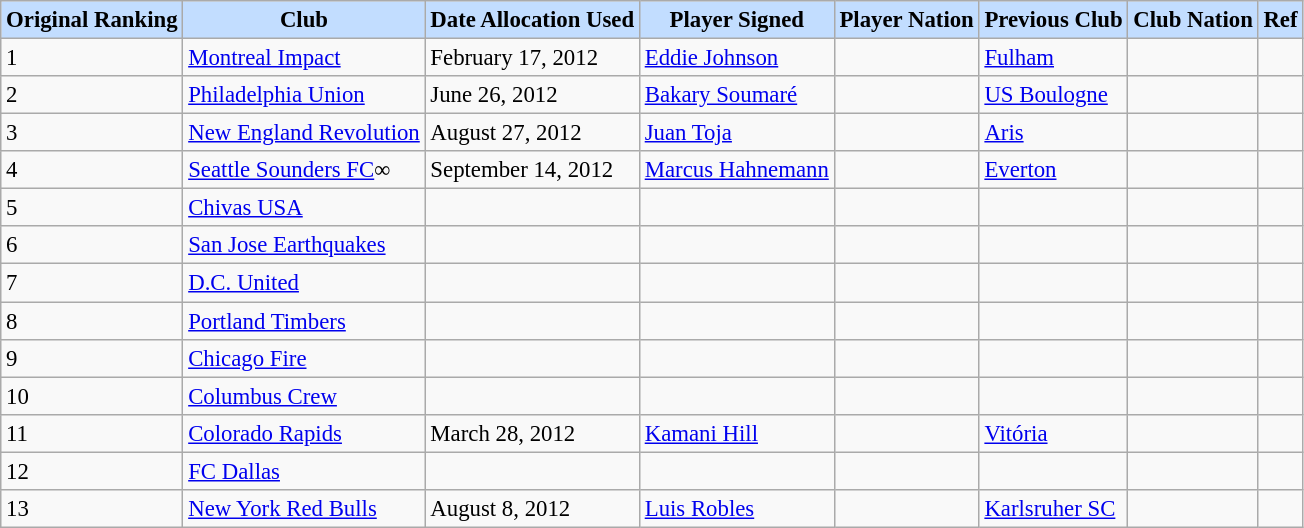<table class="wikitable" style="text-align:left; font-size:95%;">
<tr>
<th style="background:#c2ddff;">Original Ranking</th>
<th style="background:#c2ddff;">Club</th>
<th style="background:#c2ddff;">Date Allocation Used</th>
<th style="background:#c2ddff;">Player Signed</th>
<th style="background:#c2ddff;">Player Nation</th>
<th style="background:#c2ddff;">Previous Club</th>
<th style="background:#c2ddff;">Club Nation</th>
<th style="background:#c2ddff;">Ref</th>
</tr>
<tr>
<td>1</td>
<td><a href='#'>Montreal Impact</a> </td>
<td>February 17, 2012</td>
<td><a href='#'>Eddie Johnson</a></td>
<td> </td>
<td><a href='#'>Fulham</a></td>
<td></td>
<td></td>
</tr>
<tr>
<td>2</td>
<td><a href='#'>Philadelphia Union</a></td>
<td>June 26, 2012</td>
<td><a href='#'>Bakary Soumaré</a></td>
<td></td>
<td><a href='#'>US Boulogne</a></td>
<td></td>
<td></td>
</tr>
<tr>
<td>3</td>
<td><a href='#'>New England Revolution</a></td>
<td>August 27, 2012</td>
<td><a href='#'>Juan Toja</a></td>
<td></td>
<td><a href='#'>Aris</a></td>
<td></td>
<td></td>
</tr>
<tr>
<td>4</td>
<td><a href='#'>Seattle Sounders FC</a>∞</td>
<td>September 14, 2012</td>
<td><a href='#'>Marcus Hahnemann</a></td>
<td></td>
<td><a href='#'>Everton</a></td>
<td></td>
<td></td>
</tr>
<tr>
<td>5</td>
<td><a href='#'>Chivas USA</a></td>
<td></td>
<td></td>
<td></td>
<td></td>
<td></td>
<td></td>
</tr>
<tr>
<td>6</td>
<td><a href='#'>San Jose Earthquakes</a></td>
<td></td>
<td></td>
<td></td>
<td></td>
<td></td>
<td></td>
</tr>
<tr>
<td>7</td>
<td><a href='#'>D.C. United</a></td>
<td></td>
<td></td>
<td></td>
<td></td>
<td></td>
<td></td>
</tr>
<tr>
<td>8</td>
<td><a href='#'>Portland Timbers</a></td>
<td></td>
<td></td>
<td></td>
<td></td>
<td></td>
<td></td>
</tr>
<tr>
<td>9</td>
<td><a href='#'>Chicago Fire</a></td>
<td></td>
<td></td>
<td></td>
<td></td>
<td></td>
<td></td>
</tr>
<tr>
<td>10</td>
<td><a href='#'>Columbus Crew</a></td>
<td></td>
<td></td>
<td></td>
<td></td>
<td></td>
<td></td>
</tr>
<tr>
<td>11</td>
<td><a href='#'>Colorado Rapids</a></td>
<td>March 28, 2012</td>
<td><a href='#'>Kamani Hill</a></td>
<td></td>
<td><a href='#'>Vitória</a></td>
<td></td>
<td></td>
</tr>
<tr>
<td>12</td>
<td><a href='#'>FC Dallas</a></td>
<td></td>
<td></td>
<td></td>
<td></td>
<td></td>
<td></td>
</tr>
<tr>
<td>13</td>
<td><a href='#'>New York Red Bulls</a></td>
<td>August 8, 2012</td>
<td><a href='#'>Luis Robles</a></td>
<td></td>
<td><a href='#'>Karlsruher SC</a></td>
<td></td>
<td></td>
</tr>
</table>
